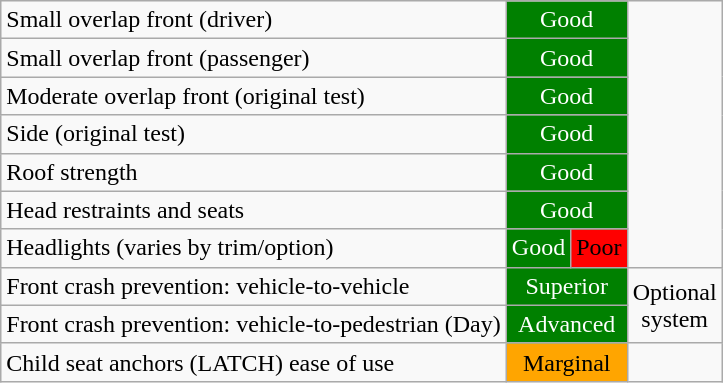<table class="wikitable">
<tr>
<td>Small overlap front (driver)</td>
<td colspan="2" style="text-align:center;color:white;background:green">Good</td>
<td rowspan="7"></td>
</tr>
<tr>
<td>Small overlap front (passenger)</td>
<td colspan="2" style="text-align:center;color:white;background:green">Good</td>
</tr>
<tr>
<td>Moderate overlap front (original test)</td>
<td colspan="2" style="text-align:center;color:white;background:green">Good</td>
</tr>
<tr>
<td>Side (original test)</td>
<td colspan="2" style="text-align:center;color:white;background:green">Good</td>
</tr>
<tr>
<td>Roof strength</td>
<td colspan="2" style="text-align:center;color:white;background:green">Good</td>
</tr>
<tr>
<td>Head restraints and seats</td>
<td colspan="2" style="text-align:center;color:white;background:green">Good</td>
</tr>
<tr>
<td>Headlights (varies by trim/option)</td>
<td colspan="1" style="text-align:center;color:white;background:green">Good</td>
<td colspan="1" style="text-align:center;color:black;background:red">Poor</td>
</tr>
<tr>
<td>Front crash prevention: vehicle-to-vehicle</td>
<td colspan="2" style="text-align:center;color:white;background:green">Superior</td>
<td rowspan="2" style="text-align:center">Optional<br>system</td>
</tr>
<tr>
<td>Front crash prevention: vehicle-to-pedestrian (Day)</td>
<td colspan="2" style="text-align:center;color:white;background:green">Advanced</td>
</tr>
<tr>
<td>Child seat anchors (LATCH) ease of use</td>
<td colspan="2" style="text-align:center;color:black;background:orange">Marginal</td>
<td></td>
</tr>
</table>
